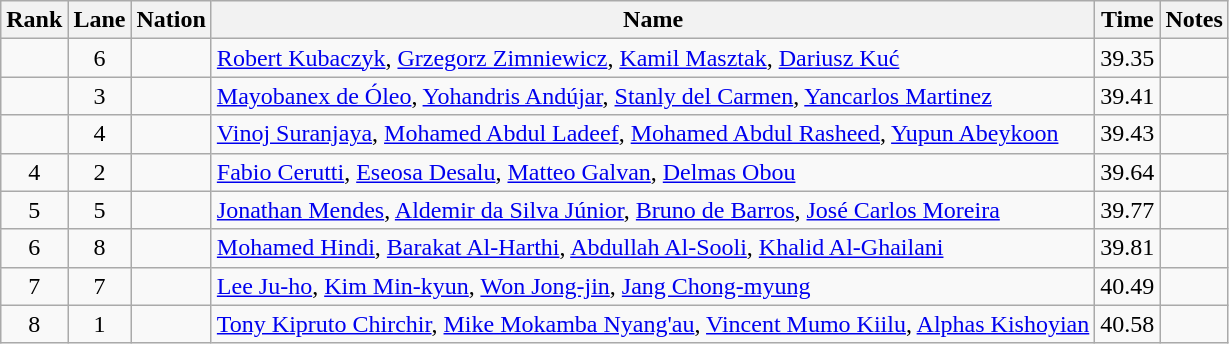<table class="wikitable sortable" style="text-align:center">
<tr>
<th>Rank</th>
<th>Lane</th>
<th>Nation</th>
<th>Name</th>
<th>Time</th>
<th>Notes</th>
</tr>
<tr>
<td></td>
<td>6</td>
<td align=left></td>
<td align=left><a href='#'>Robert Kubaczyk</a>, <a href='#'>Grzegorz Zimniewicz</a>, <a href='#'>Kamil Masztak</a>, <a href='#'>Dariusz Kuć</a></td>
<td>39.35</td>
<td></td>
</tr>
<tr>
<td></td>
<td>3</td>
<td align=left></td>
<td align=left><a href='#'>Mayobanex de Óleo</a>, <a href='#'>Yohandris Andújar</a>, <a href='#'>Stanly del Carmen</a>, <a href='#'>Yancarlos Martinez</a></td>
<td>39.41</td>
<td></td>
</tr>
<tr>
<td></td>
<td>4</td>
<td align=left></td>
<td align=left><a href='#'>Vinoj Suranjaya</a>, <a href='#'>Mohamed Abdul Ladeef</a>, <a href='#'>Mohamed Abdul Rasheed</a>, <a href='#'>Yupun Abeykoon</a></td>
<td>39.43</td>
<td></td>
</tr>
<tr>
<td>4</td>
<td>2</td>
<td align=left></td>
<td align=left><a href='#'>Fabio Cerutti</a>, <a href='#'>Eseosa Desalu</a>, <a href='#'>Matteo Galvan</a>, <a href='#'>Delmas Obou</a></td>
<td>39.64</td>
<td></td>
</tr>
<tr>
<td>5</td>
<td>5</td>
<td align=left></td>
<td align=left><a href='#'>Jonathan Mendes</a>, <a href='#'>Aldemir da Silva Júnior</a>, <a href='#'>Bruno de Barros</a>, <a href='#'>José Carlos Moreira</a></td>
<td>39.77</td>
<td></td>
</tr>
<tr>
<td>6</td>
<td>8</td>
<td align=left></td>
<td align=left><a href='#'>Mohamed Hindi</a>, <a href='#'>Barakat Al-Harthi</a>, <a href='#'>Abdullah Al-Sooli</a>, <a href='#'>Khalid Al-Ghailani</a></td>
<td>39.81</td>
<td></td>
</tr>
<tr>
<td>7</td>
<td>7</td>
<td align=left></td>
<td align=left><a href='#'>Lee Ju-ho</a>, <a href='#'>Kim Min-kyun</a>, <a href='#'>Won Jong-jin</a>, <a href='#'>Jang Chong-myung</a></td>
<td>40.49</td>
<td></td>
</tr>
<tr>
<td>8</td>
<td>1</td>
<td align=left></td>
<td align=left><a href='#'>Tony Kipruto Chirchir</a>, <a href='#'>Mike Mokamba Nyang'au</a>, <a href='#'>Vincent Mumo Kiilu</a>, <a href='#'>Alphas Kishoyian</a></td>
<td>40.58</td>
<td></td>
</tr>
</table>
